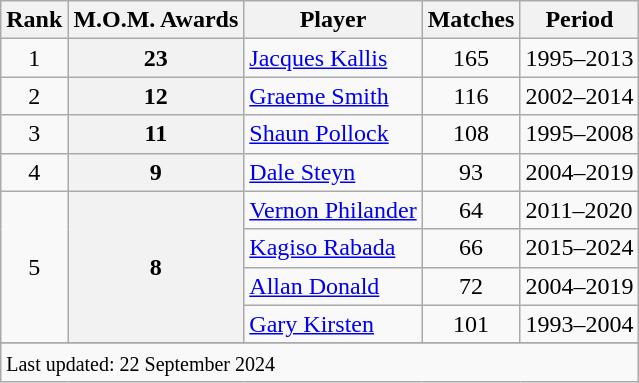<table class="wikitable sortable">
<tr>
<th scope=col>Rank</th>
<th scope=col>M.O.M. Awards</th>
<th scope=col>Player</th>
<th scope=col>Matches</th>
<th scope=col>Period</th>
</tr>
<tr>
<td align=center>1</td>
<th>23</th>
<td><a href='#'>Jacques Kallis</a></td>
<td align=center>165</td>
<td>1995–2013</td>
</tr>
<tr>
<td align=center>2</td>
<th>12</th>
<td><a href='#'>Graeme Smith</a></td>
<td align=center>116</td>
<td>2002–2014</td>
</tr>
<tr>
<td align=center>3</td>
<th>11</th>
<td><a href='#'>Shaun Pollock</a></td>
<td align=center>108</td>
<td>1995–2008</td>
</tr>
<tr>
<td align=center>4</td>
<th>9</th>
<td><a href='#'>Dale Steyn</a></td>
<td align=center>93</td>
<td>2004–2019</td>
</tr>
<tr>
<td align=center rowspan=4>5</td>
<th rowspan=4>8</th>
<td><a href='#'>Vernon Philander</a></td>
<td align=center>64</td>
<td>2011–2020</td>
</tr>
<tr>
<td><a href='#'>Kagiso Rabada</a></td>
<td align=center>66</td>
<td>2015–2024</td>
</tr>
<tr>
<td><a href='#'>Allan Donald</a></td>
<td align=center>72</td>
<td>2004–2019</td>
</tr>
<tr>
<td><a href='#'>Gary Kirsten</a></td>
<td align=center>101</td>
<td>1993–2004</td>
</tr>
<tr>
</tr>
<tr class=sortbottom>
<td colspan=5><small>Last updated: 22 September 2024</small></td>
</tr>
</table>
